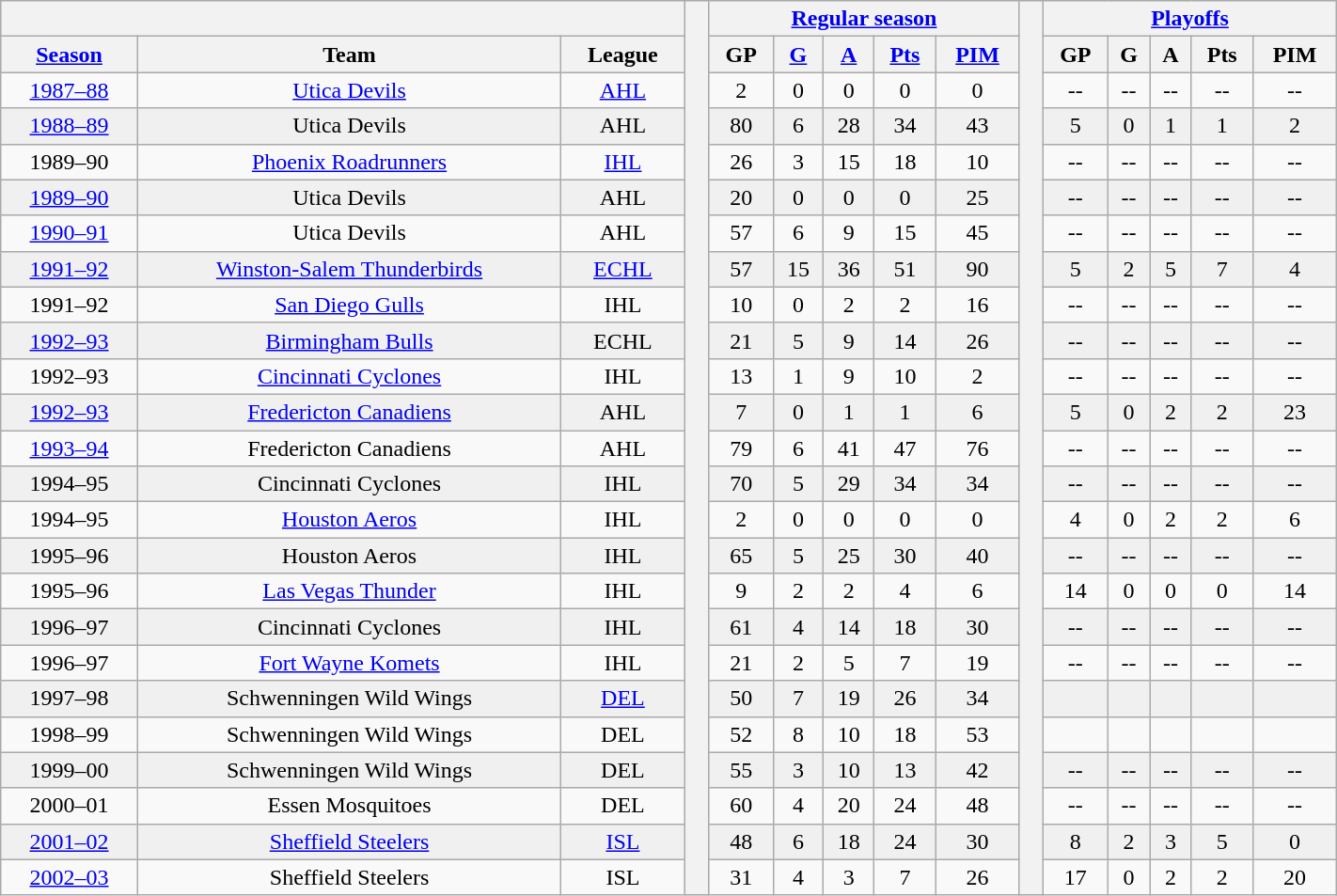<table class="wikitable"| BORDER="0" CELLPADDING="1" CELLSPACING="0" width="75%" style="text-align:center">
<tr bgcolor="#e0e0e0">
<th colspan="3" bgcolor="#ffffff"> </th>
<th rowspan="99" bgcolor="#ffffff"> </th>
<th colspan="5"><a href='#'>Regular season</a></th>
<th rowspan="99" bgcolor="#ffffff"> </th>
<th colspan="5"><a href='#'>Playoffs</a></th>
</tr>
<tr bgcolor="#e0e0e0">
<th><a href='#'>Season</a></th>
<th>Team</th>
<th>League</th>
<th>GP</th>
<th><a href='#'>G</a></th>
<th><a href='#'>A</a></th>
<th><a href='#'>Pts</a></th>
<th><a href='#'>PIM</a></th>
<th>GP</th>
<th>G</th>
<th>A</th>
<th>Pts</th>
<th>PIM</th>
</tr>
<tr ALIGN="center">
<td><a href='#'>1987–88</a></td>
<td><a href='#'>Utica Devils</a></td>
<td><a href='#'>AHL</a></td>
<td>2</td>
<td>0</td>
<td>0</td>
<td>0</td>
<td>0</td>
<td>--</td>
<td>--</td>
<td>--</td>
<td>--</td>
<td>--</td>
</tr>
<tr ALIGN="center" bgcolor="#f0f0f0">
<td><a href='#'>1988–89</a></td>
<td>Utica Devils</td>
<td>AHL</td>
<td>80</td>
<td>6</td>
<td>28</td>
<td>34</td>
<td>43</td>
<td>5</td>
<td>0</td>
<td>1</td>
<td>1</td>
<td>2</td>
</tr>
<tr ALIGN="center">
<td>1989–90</td>
<td><a href='#'>Phoenix Roadrunners</a></td>
<td><a href='#'>IHL</a></td>
<td>26</td>
<td>3</td>
<td>15</td>
<td>18</td>
<td>10</td>
<td>--</td>
<td>--</td>
<td>--</td>
<td>--</td>
<td>--</td>
</tr>
<tr ALIGN="center" bgcolor="#f0f0f0">
<td><a href='#'>1989–90</a></td>
<td>Utica Devils</td>
<td>AHL</td>
<td>20</td>
<td>0</td>
<td>0</td>
<td>0</td>
<td>25</td>
<td>--</td>
<td>--</td>
<td>--</td>
<td>--</td>
<td>--</td>
</tr>
<tr ALIGN="center">
<td><a href='#'>1990–91</a></td>
<td>Utica Devils</td>
<td>AHL</td>
<td>57</td>
<td>6</td>
<td>9</td>
<td>15</td>
<td>45</td>
<td>--</td>
<td>--</td>
<td>--</td>
<td>--</td>
<td>--</td>
</tr>
<tr ALIGN="center" bgcolor="#f0f0f0">
<td><a href='#'>1991–92</a></td>
<td><a href='#'>Winston-Salem Thunderbirds</a></td>
<td><a href='#'>ECHL</a></td>
<td>57</td>
<td>15</td>
<td>36</td>
<td>51</td>
<td>90</td>
<td>5</td>
<td>2</td>
<td>5</td>
<td>7</td>
<td>4</td>
</tr>
<tr ALIGN="center">
<td>1991–92</td>
<td><a href='#'>San Diego Gulls</a></td>
<td>IHL</td>
<td>10</td>
<td>0</td>
<td>2</td>
<td>2</td>
<td>16</td>
<td>--</td>
<td>--</td>
<td>--</td>
<td>--</td>
<td>--</td>
</tr>
<tr ALIGN="center" bgcolor="#f0f0f0">
<td><a href='#'>1992–93</a></td>
<td><a href='#'>Birmingham Bulls</a></td>
<td>ECHL</td>
<td>21</td>
<td>5</td>
<td>9</td>
<td>14</td>
<td>26</td>
<td>--</td>
<td>--</td>
<td>--</td>
<td>--</td>
<td>--</td>
</tr>
<tr ALIGN="center">
<td>1992–93</td>
<td><a href='#'>Cincinnati Cyclones</a></td>
<td>IHL</td>
<td>13</td>
<td>1</td>
<td>9</td>
<td>10</td>
<td>2</td>
<td>--</td>
<td>--</td>
<td>--</td>
<td>--</td>
<td>--</td>
</tr>
<tr ALIGN="center" bgcolor="#f0f0f0">
<td><a href='#'>1992–93</a></td>
<td><a href='#'>Fredericton Canadiens</a></td>
<td>AHL</td>
<td>7</td>
<td>0</td>
<td>1</td>
<td>1</td>
<td>6</td>
<td>5</td>
<td>0</td>
<td>2</td>
<td>2</td>
<td>23</td>
</tr>
<tr ALIGN="center">
<td><a href='#'>1993–94</a></td>
<td>Fredericton Canadiens</td>
<td>AHL</td>
<td>79</td>
<td>6</td>
<td>41</td>
<td>47</td>
<td>76</td>
<td>--</td>
<td>--</td>
<td>--</td>
<td>--</td>
<td>--</td>
</tr>
<tr ALIGN="center" bgcolor="#f0f0f0">
<td>1994–95</td>
<td>Cincinnati Cyclones</td>
<td>IHL</td>
<td>70</td>
<td>5</td>
<td>29</td>
<td>34</td>
<td>34</td>
<td>--</td>
<td>--</td>
<td>--</td>
<td>--</td>
<td>--</td>
</tr>
<tr ALIGN="center">
<td>1994–95</td>
<td><a href='#'>Houston Aeros</a></td>
<td>IHL</td>
<td>2</td>
<td>0</td>
<td>0</td>
<td>0</td>
<td>0</td>
<td>4</td>
<td>0</td>
<td>2</td>
<td>2</td>
<td>6</td>
</tr>
<tr ALIGN="center" bgcolor="#f0f0f0">
<td>1995–96</td>
<td>Houston Aeros</td>
<td>IHL</td>
<td>65</td>
<td>5</td>
<td>25</td>
<td>30</td>
<td>40</td>
<td>--</td>
<td>--</td>
<td>--</td>
<td>--</td>
<td>--</td>
</tr>
<tr ALIGN="center">
<td>1995–96</td>
<td><a href='#'>Las Vegas Thunder</a></td>
<td>IHL</td>
<td>9</td>
<td>2</td>
<td>2</td>
<td>4</td>
<td>6</td>
<td>14</td>
<td>0</td>
<td>0</td>
<td>0</td>
<td>14</td>
</tr>
<tr ALIGN="center" bgcolor="#f0f0f0">
<td>1996–97</td>
<td>Cincinnati Cyclones</td>
<td>IHL</td>
<td>61</td>
<td>4</td>
<td>14</td>
<td>18</td>
<td>30</td>
<td>--</td>
<td>--</td>
<td>--</td>
<td>--</td>
<td>--</td>
</tr>
<tr ALIGN="center">
<td>1996–97</td>
<td><a href='#'>Fort Wayne Komets</a></td>
<td>IHL</td>
<td>21</td>
<td>2</td>
<td>5</td>
<td>7</td>
<td>19</td>
<td>--</td>
<td>--</td>
<td>--</td>
<td>--</td>
<td>--</td>
</tr>
<tr ALIGN="center" bgcolor="#f0f0f0">
<td>1997–98</td>
<td>Schwenningen Wild Wings</td>
<td><a href='#'>DEL</a></td>
<td>50</td>
<td>7</td>
<td>19</td>
<td>26</td>
<td>34</td>
<td></td>
<td></td>
<td></td>
<td></td>
<td></td>
</tr>
<tr ALIGN="center">
<td>1998–99</td>
<td>Schwenningen Wild Wings</td>
<td>DEL</td>
<td>52</td>
<td>8</td>
<td>10</td>
<td>18</td>
<td>53</td>
<td></td>
<td></td>
<td></td>
<td></td>
<td></td>
</tr>
<tr ALIGN="center" bgcolor="#f0f0f0">
<td>1999–00</td>
<td>Schwenningen Wild Wings</td>
<td>DEL</td>
<td>55</td>
<td>3</td>
<td>10</td>
<td>13</td>
<td>42</td>
<td>--</td>
<td>--</td>
<td>--</td>
<td>--</td>
<td>--</td>
</tr>
<tr ALIGN="center">
<td>2000–01</td>
<td>Essen Mosquitoes</td>
<td>DEL</td>
<td>60</td>
<td>4</td>
<td>20</td>
<td>24</td>
<td>48</td>
<td>--</td>
<td>--</td>
<td>--</td>
<td>--</td>
<td>--</td>
</tr>
<tr ALIGN="center" bgcolor="#f0f0f0">
<td><a href='#'>2001–02</a></td>
<td><a href='#'>Sheffield Steelers</a></td>
<td><a href='#'>ISL</a></td>
<td>48</td>
<td>6</td>
<td>18</td>
<td>24</td>
<td>30</td>
<td>8</td>
<td>2</td>
<td>3</td>
<td>5</td>
<td>0</td>
</tr>
<tr ALIGN="center">
<td><a href='#'>2002–03</a></td>
<td>Sheffield Steelers</td>
<td>ISL</td>
<td>31</td>
<td>4</td>
<td>3</td>
<td>7</td>
<td>26</td>
<td>17</td>
<td>0</td>
<td>2</td>
<td>2</td>
<td>20</td>
</tr>
</table>
